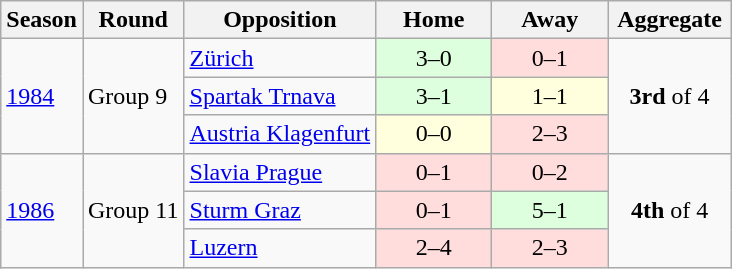<table class="wikitable">
<tr>
<th>Season</th>
<th>Round</th>
<th>Opposition</th>
<th width=70>Home</th>
<th width=70>Away</th>
<th width=75>Aggregate</th>
</tr>
<tr>
<td rowspan=3><a href='#'>1984</a></td>
<td rowspan=3>Group 9</td>
<td> <a href='#'>Zürich</a></td>
<td style="text-align:center; background:#dfd;">3–0</td>
<td style="text-align:center; background:#fdd;">0–1</td>
<td style="text-align:center"; rowspan=3><strong>3rd</strong> of 4</td>
</tr>
<tr>
<td> <a href='#'>Spartak Trnava</a></td>
<td style="text-align:center; background:#dfd;">3–1</td>
<td style="text-align:center; background:#ffd;">1–1</td>
</tr>
<tr>
<td> <a href='#'>Austria Klagenfurt</a></td>
<td style="text-align:center; background:#ffd;">0–0</td>
<td style="text-align:center; background:#fdd;">2–3</td>
</tr>
<tr>
<td rowspan=3><a href='#'>1986</a></td>
<td rowspan=3>Group 11</td>
<td> <a href='#'>Slavia Prague</a></td>
<td style="text-align:center; background:#fdd;">0–1</td>
<td style="text-align:center; background:#fdd;">0–2</td>
<td style="text-align:center"; rowspan=3><strong>4th</strong> of 4</td>
</tr>
<tr>
<td> <a href='#'>Sturm Graz</a></td>
<td style="text-align:center; background:#fdd;">0–1</td>
<td style="text-align:center; background:#dfd;">5–1</td>
</tr>
<tr>
<td> <a href='#'>Luzern</a></td>
<td style="text-align:center; background:#fdd;">2–4</td>
<td style="text-align:center; background:#fdd;">2–3</td>
</tr>
</table>
